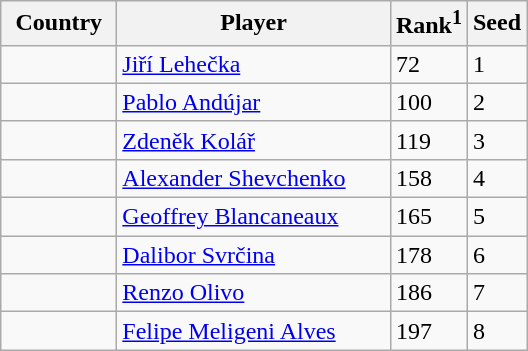<table class="sortable wikitable">
<tr>
<th width="70">Country</th>
<th width="175">Player</th>
<th>Rank<sup>1</sup></th>
<th>Seed</th>
</tr>
<tr>
<td></td>
<td><a href='#'>Jiří Lehečka</a></td>
<td>72</td>
<td>1</td>
</tr>
<tr>
<td></td>
<td><a href='#'>Pablo Andújar</a></td>
<td>100</td>
<td>2</td>
</tr>
<tr>
<td></td>
<td><a href='#'>Zdeněk Kolář</a></td>
<td>119</td>
<td>3</td>
</tr>
<tr>
<td></td>
<td><a href='#'>Alexander Shevchenko</a></td>
<td>158</td>
<td>4</td>
</tr>
<tr>
<td></td>
<td><a href='#'>Geoffrey Blancaneaux</a></td>
<td>165</td>
<td>5</td>
</tr>
<tr>
<td></td>
<td><a href='#'>Dalibor Svrčina</a></td>
<td>178</td>
<td>6</td>
</tr>
<tr>
<td></td>
<td><a href='#'>Renzo Olivo</a></td>
<td>186</td>
<td>7</td>
</tr>
<tr>
<td></td>
<td><a href='#'>Felipe Meligeni Alves</a></td>
<td>197</td>
<td>8</td>
</tr>
</table>
